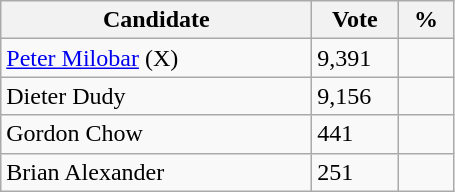<table class="wikitable">
<tr>
<th bgcolor="#DDDDFF" width="200px">Candidate</th>
<th bgcolor="#DDDDFF" width="50px">Vote</th>
<th bgcolor="#DDDDFF" width="30px">%</th>
</tr>
<tr>
<td><a href='#'>Peter Milobar</a> (X)</td>
<td>9,391</td>
<td></td>
</tr>
<tr>
<td>Dieter Dudy</td>
<td>9,156</td>
<td></td>
</tr>
<tr>
<td>Gordon Chow</td>
<td>441</td>
<td></td>
</tr>
<tr>
<td>Brian Alexander</td>
<td>251</td>
<td></td>
</tr>
</table>
